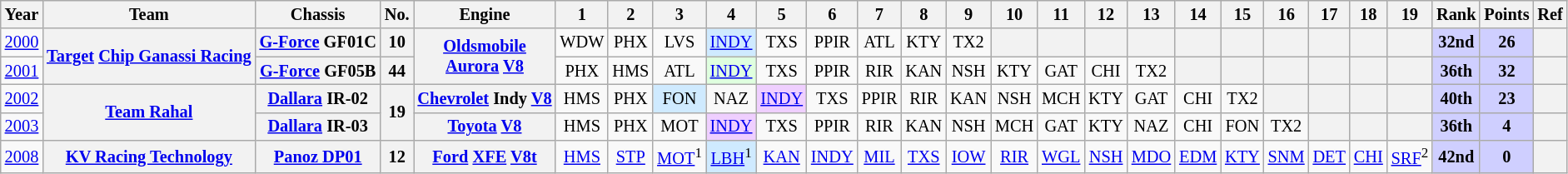<table class="wikitable" style="text-align:center; font-size:85%">
<tr>
<th>Year</th>
<th>Team</th>
<th>Chassis</th>
<th>No.</th>
<th>Engine</th>
<th>1</th>
<th>2</th>
<th>3</th>
<th>4</th>
<th>5</th>
<th>6</th>
<th>7</th>
<th>8</th>
<th>9</th>
<th>10</th>
<th>11</th>
<th>12</th>
<th>13</th>
<th>14</th>
<th>15</th>
<th>16</th>
<th>17</th>
<th>18</th>
<th>19</th>
<th>Rank</th>
<th>Points</th>
<th>Ref</th>
</tr>
<tr>
<td><a href='#'>2000</a></td>
<th rowspan=2 nowrap><a href='#'>Target</a> <a href='#'>Chip Ganassi Racing</a></th>
<th nowrap><a href='#'>G-Force</a> GF01C</th>
<th>10</th>
<th rowspan=2><a href='#'>Oldsmobile</a> <a href='#'>Aurora</a> <a href='#'>V8</a></th>
<td>WDW</td>
<td>PHX</td>
<td>LVS</td>
<td style="background:#CFEAFF;"><a href='#'>INDY</a><br></td>
<td>TXS</td>
<td>PPIR</td>
<td>ATL</td>
<td>KTY</td>
<td>TX2</td>
<th></th>
<th></th>
<th></th>
<th></th>
<th></th>
<th></th>
<th></th>
<th></th>
<th></th>
<th></th>
<th style="background:#CFCFFF;"><strong>32nd</strong></th>
<th style="background:#CFCFFF;"><strong>26</strong></th>
<th></th>
</tr>
<tr>
<td><a href='#'>2001</a></td>
<th nowrap><a href='#'>G-Force</a> GF05B</th>
<th>44</th>
<td>PHX</td>
<td>HMS</td>
<td>ATL</td>
<td style="background:#DFFFDF;"><a href='#'>INDY</a><br></td>
<td>TXS</td>
<td>PPIR</td>
<td>RIR</td>
<td>KAN</td>
<td>NSH</td>
<td>KTY</td>
<td>GAT</td>
<td>CHI</td>
<td>TX2</td>
<th></th>
<th></th>
<th></th>
<th></th>
<th></th>
<th></th>
<th style="background:#CFCFFF;"><strong>36th</strong></th>
<th style="background:#CFCFFF;"><strong>32</strong></th>
<th></th>
</tr>
<tr>
<td><a href='#'>2002</a></td>
<th rowspan=2 nowrap><a href='#'>Team Rahal</a></th>
<th nowrap><a href='#'>Dallara</a> IR-02</th>
<th rowspan=2>19</th>
<th nowrap><a href='#'>Chevrolet</a> Indy <a href='#'>V8</a></th>
<td>HMS</td>
<td>PHX</td>
<td style="background:#CFEAFF;">FON<br></td>
<td>NAZ</td>
<td style="background:#EFCFFF;"><a href='#'>INDY</a><br></td>
<td>TXS</td>
<td>PPIR</td>
<td>RIR</td>
<td>KAN</td>
<td>NSH</td>
<td>MCH</td>
<td>KTY</td>
<td>GAT</td>
<td>CHI</td>
<td>TX2</td>
<th></th>
<th></th>
<th></th>
<th></th>
<th style="background:#CFCFFF;"><strong>40th</strong></th>
<th style="background:#CFCFFF;"><strong>23</strong></th>
<th></th>
</tr>
<tr>
<td><a href='#'>2003</a></td>
<th nowrap><a href='#'>Dallara</a> IR-03</th>
<th nowrap><a href='#'>Toyota</a> <a href='#'>V8</a></th>
<td>HMS</td>
<td>PHX</td>
<td>MOT</td>
<td style="background:#EFCFFF;"><a href='#'>INDY</a><br></td>
<td>TXS</td>
<td>PPIR</td>
<td>RIR</td>
<td>KAN</td>
<td>NSH</td>
<td>MCH</td>
<td>GAT</td>
<td>KTY</td>
<td>NAZ</td>
<td>CHI</td>
<td>FON</td>
<td>TX2</td>
<th></th>
<th></th>
<th></th>
<th style="background:#CFCFFF;"><strong>36th</strong></th>
<th style="background:#CFCFFF;"><strong>4</strong></th>
<th></th>
</tr>
<tr>
<td><a href='#'>2008</a></td>
<th nowrap><a href='#'>KV Racing Technology</a></th>
<th nowrap><a href='#'>Panoz DP01</a></th>
<th>12</th>
<th><a href='#'>Ford</a> <a href='#'>XFE</a> <a href='#'>V8</a><a href='#'>t</a></th>
<td><a href='#'>HMS</a></td>
<td><a href='#'>STP</a></td>
<td><a href='#'>MOT</a><sup>1</sup><br></td>
<td style="background:#CFEAFF;"><a href='#'>LBH</a><sup>1</sup><br></td>
<td><a href='#'>KAN</a></td>
<td><a href='#'>INDY</a></td>
<td><a href='#'>MIL</a></td>
<td><a href='#'>TXS</a></td>
<td><a href='#'>IOW</a></td>
<td><a href='#'>RIR</a></td>
<td><a href='#'>WGL</a></td>
<td><a href='#'>NSH</a></td>
<td><a href='#'>MDO</a></td>
<td><a href='#'>EDM</a></td>
<td><a href='#'>KTY</a></td>
<td><a href='#'>SNM</a></td>
<td><a href='#'>DET</a></td>
<td><a href='#'>CHI</a></td>
<td><a href='#'>SRF</a><sup>2</sup></td>
<th style="background:#CFCFFF;">42nd</th>
<th style="background:#CFCFFF;">0</th>
<th></th>
</tr>
</table>
